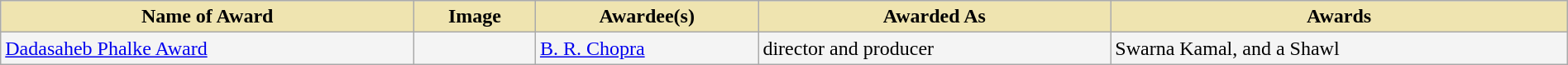<table class="wikitable" style="width:100%;">
<tr>
<th style="background-color:#EFE4B0;">Name of Award</th>
<th style="background-color:#EFE4B0;">Image</th>
<th style="background-color:#EFE4B0;">Awardee(s)</th>
<th style="background-color:#EFE4B0;">Awarded As</th>
<th style="background-color:#EFE4B0;">Awards</th>
</tr>
<tr style="background-color:#F4F4F4">
<td><a href='#'>Dadasaheb Phalke Award</a></td>
<td></td>
<td><a href='#'>B. R. Chopra</a></td>
<td>director and producer</td>
<td>Swarna Kamal,   and a Shawl</td>
</tr>
</table>
